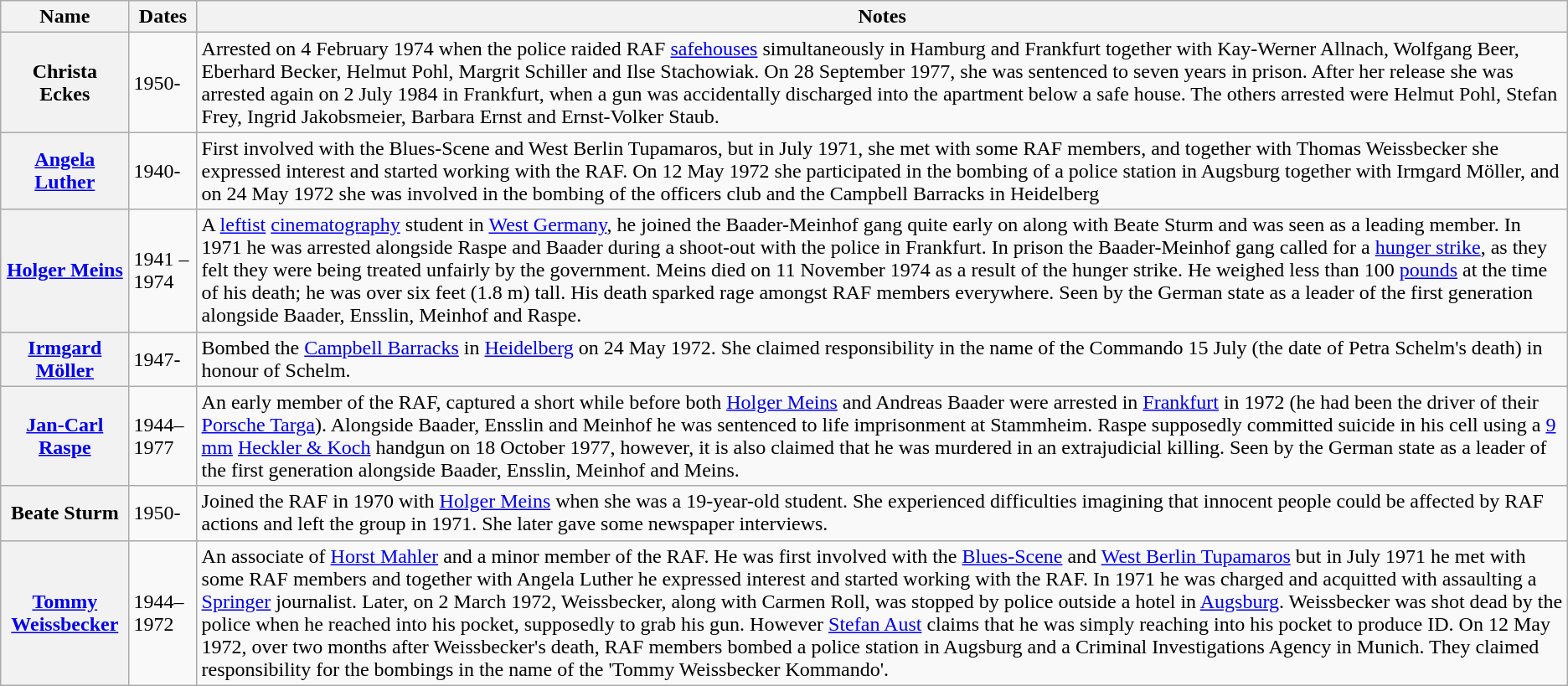<table class="wikitable sortable plainrowheaders">
<tr>
<th scope="col">Name</th>
<th scope="col">Dates</th>
<th scope="col">Notes</th>
</tr>
<tr>
<th scope="row">Christa Eckes</th>
<td>1950-</td>
<td>Arrested on 4 February 1974 when the police raided RAF <a href='#'>safehouses</a> simultaneously in Hamburg and Frankfurt together with Kay-Werner Allnach, Wolfgang Beer, Eberhard Becker, Helmut Pohl, Margrit Schiller and Ilse Stachowiak. On 28 September 1977, she was sentenced to seven years in prison. After her release she was arrested again on 2 July 1984 in Frankfurt, when a gun was accidentally discharged into the apartment below a safe house. The others arrested were Helmut Pohl, Stefan Frey, Ingrid Jakobsmeier, Barbara Ernst and Ernst-Volker Staub.</td>
</tr>
<tr>
<th scope="row"><a href='#'>Angela Luther</a></th>
<td>1940-</td>
<td>First involved with the Blues-Scene and West Berlin Tupamaros, but in July 1971, she met with some RAF members, and together with Thomas Weissbecker she expressed interest and started working with the RAF. On 12 May 1972 she participated in the bombing of a police station in Augsburg together with Irmgard Möller, and on 24 May 1972 she was involved in the bombing of the officers club and the Campbell Barracks in Heidelberg</td>
</tr>
<tr>
<th scope="row"><a href='#'>Holger Meins</a></th>
<td>1941 – 1974</td>
<td>A <a href='#'>leftist</a> <a href='#'>cinematography</a> student in <a href='#'>West Germany</a>, he joined the Baader-Meinhof gang quite early on along with Beate Sturm and was seen as a leading member. In 1971 he was arrested alongside Raspe and Baader during a shoot-out with the police in Frankfurt. In prison the Baader-Meinhof gang called for a <a href='#'>hunger strike</a>, as they felt they were being treated unfairly by the government. Meins died on 11 November 1974 as a result of the hunger strike. He weighed less than 100 <a href='#'>pounds</a> at the time of his death; he was over six feet (1.8 m) tall. His death sparked rage amongst RAF members everywhere. Seen by the German state as a leader of the first generation alongside Baader, Ensslin, Meinhof and Raspe.</td>
</tr>
<tr>
<th scope="row"><a href='#'>Irmgard Möller</a></th>
<td>1947-</td>
<td>Bombed the <a href='#'>Campbell Barracks</a> in <a href='#'>Heidelberg</a> on 24 May 1972. She claimed responsibility in the name of the Commando 15 July (the date of Petra Schelm's death) in honour of Schelm.</td>
</tr>
<tr>
<th scope="row"><a href='#'>Jan-Carl Raspe</a></th>
<td>1944–1977</td>
<td>An early member of the RAF, captured a short while before both <a href='#'>Holger Meins</a> and Andreas Baader were arrested in <a href='#'>Frankfurt</a> in 1972 (he had been the driver of their <a href='#'>Porsche Targa</a>). Alongside Baader, Ensslin and Meinhof he was sentenced to life imprisonment at Stammheim. Raspe supposedly committed suicide in his cell using a <a href='#'>9 mm</a> <a href='#'>Heckler & Koch</a> handgun on 18 October 1977, however, it is also claimed that he was murdered in an extrajudicial killing. Seen by the German state as a leader of the first generation alongside Baader, Ensslin, Meinhof and Meins.</td>
</tr>
<tr>
<th scope="row">Beate Sturm</th>
<td>1950-</td>
<td>Joined the RAF in 1970 with <a href='#'>Holger Meins</a> when she was a 19-year-old student. She experienced difficulties imagining that innocent people could be affected by RAF actions and left the group in 1971. She later gave some newspaper interviews.</td>
</tr>
<tr>
<th scope="row"><a href='#'>Tommy Weissbecker</a></th>
<td>1944–1972</td>
<td>An associate of <a href='#'>Horst Mahler</a> and a minor member of the RAF. He was first involved with the <a href='#'>Blues-Scene</a> and <a href='#'>West Berlin Tupamaros</a> but in July 1971 he met with some RAF members and together with Angela Luther he expressed interest and started working with the RAF. In 1971 he was charged and acquitted with assaulting a <a href='#'>Springer</a> journalist. Later, on 2 March 1972, Weissbecker, along with Carmen Roll, was stopped by police outside a hotel in <a href='#'>Augsburg</a>. Weissbecker was shot dead by the police when he reached into his pocket, supposedly to grab his gun. However <a href='#'>Stefan Aust</a> claims that he was simply reaching into his pocket to produce ID. On 12 May 1972, over two months after Weissbecker's death, RAF members bombed a police station in Augsburg and a Criminal Investigations Agency in Munich. They claimed responsibility for the bombings in the name of the 'Tommy Weissbecker Kommando'.</td>
</tr>
</table>
